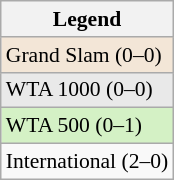<table class=wikitable style="font-size:90%;">
<tr>
<th>Legend</th>
</tr>
<tr>
<td bgcolor=#f3e6d7>Grand Slam (0–0)</td>
</tr>
<tr>
<td bgcolor=#e9e9e9>WTA 1000 (0–0)</td>
</tr>
<tr>
<td bgcolor=#d4f1c5>WTA 500 (0–1)</td>
</tr>
<tr>
<td>International (2–0)</td>
</tr>
</table>
